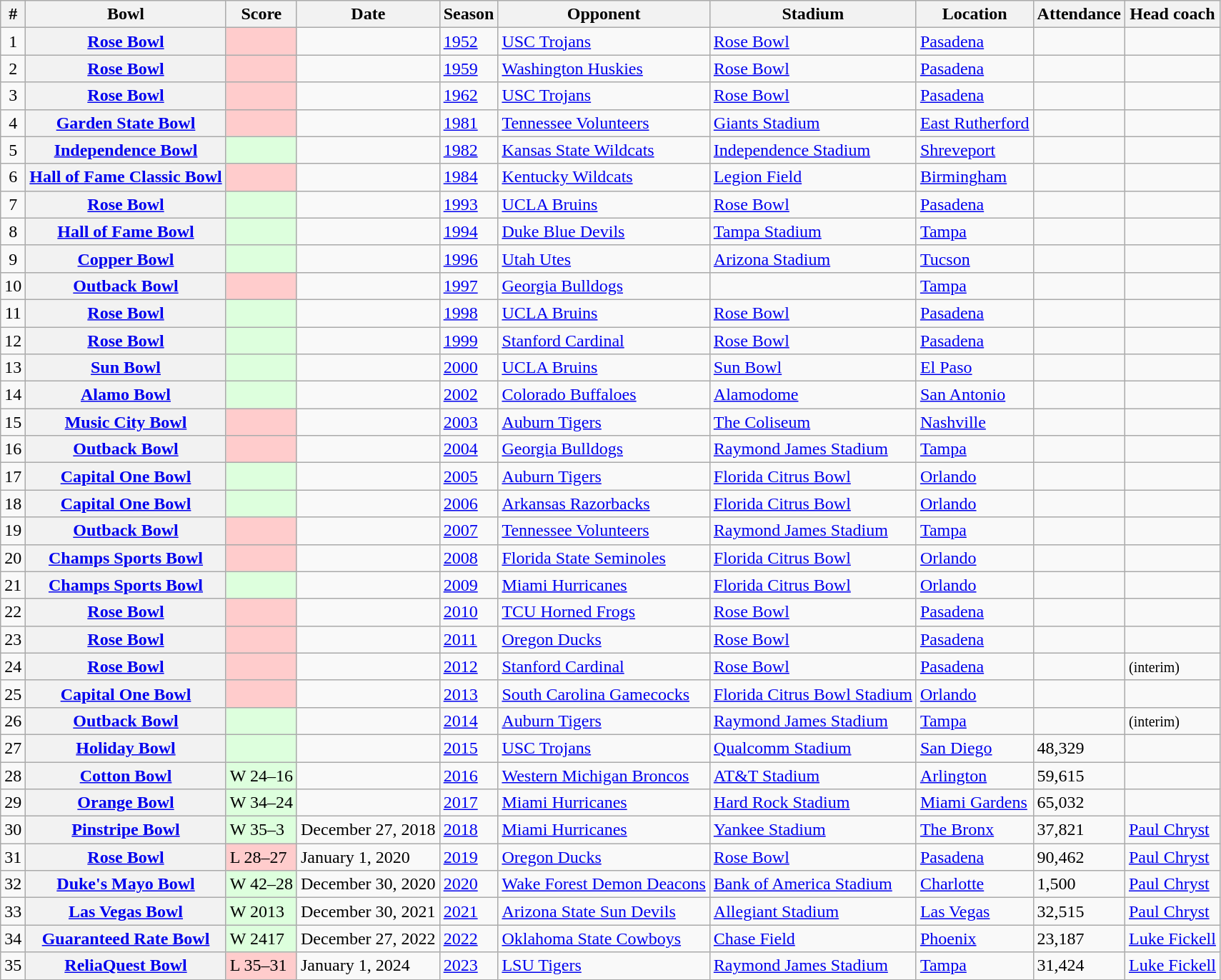<table class="wikitable sortable">
<tr>
<th scope="col">#</th>
<th scope="col">Bowl</th>
<th scope="col">Score</th>
<th scope="col">Date</th>
<th scope="col">Season</th>
<th scope="col">Opponent</th>
<th scope="col">Stadium</th>
<th scope="col">Location</th>
<th scope="col">Attendance</th>
<th scope="col">Head coach</th>
</tr>
<tr>
<td align="center">1</td>
<th scope="row"><a href='#'>Rose Bowl</a></th>
<td style="background:#fcc;"></td>
<td></td>
<td><a href='#'>1952</a></td>
<td><a href='#'>USC Trojans</a></td>
<td><a href='#'>Rose Bowl</a></td>
<td><a href='#'>Pasadena</a></td>
<td></td>
<td></td>
</tr>
<tr>
<td align="center">2</td>
<th scope="row"><a href='#'>Rose Bowl</a></th>
<td style="background:#fcc;"></td>
<td></td>
<td><a href='#'>1959</a></td>
<td><a href='#'>Washington Huskies</a></td>
<td><a href='#'>Rose Bowl</a></td>
<td><a href='#'>Pasadena</a></td>
<td></td>
<td></td>
</tr>
<tr>
<td align="center">3</td>
<th scope="row"><a href='#'>Rose Bowl</a></th>
<td style="background:#fcc;"></td>
<td></td>
<td><a href='#'>1962</a></td>
<td><a href='#'>USC Trojans</a></td>
<td><a href='#'>Rose Bowl</a></td>
<td><a href='#'>Pasadena</a></td>
<td></td>
<td></td>
</tr>
<tr>
<td align="center">4</td>
<th scope="row"><a href='#'>Garden State Bowl</a></th>
<td style="background:#fcc;"></td>
<td></td>
<td><a href='#'>1981</a></td>
<td><a href='#'>Tennessee Volunteers</a></td>
<td><a href='#'>Giants Stadium</a></td>
<td><a href='#'>East Rutherford</a></td>
<td></td>
<td></td>
</tr>
<tr>
<td align="center">5</td>
<th scope="row"><a href='#'>Independence Bowl</a></th>
<td style="background:#dfd;"></td>
<td></td>
<td><a href='#'>1982</a></td>
<td><a href='#'>Kansas State Wildcats</a></td>
<td><a href='#'>Independence Stadium</a></td>
<td><a href='#'>Shreveport</a></td>
<td></td>
<td></td>
</tr>
<tr>
<td align="center">6</td>
<th scope="row"><a href='#'>Hall of Fame Classic Bowl</a></th>
<td style="background:#fcc;"></td>
<td></td>
<td><a href='#'>1984</a></td>
<td><a href='#'>Kentucky Wildcats</a></td>
<td><a href='#'>Legion Field</a></td>
<td><a href='#'>Birmingham</a></td>
<td></td>
<td></td>
</tr>
<tr>
<td align="center">7</td>
<th scope="row"><a href='#'>Rose Bowl</a></th>
<td style="background:#dfd;"></td>
<td></td>
<td><a href='#'>1993</a></td>
<td><a href='#'>UCLA Bruins</a></td>
<td><a href='#'>Rose Bowl</a></td>
<td><a href='#'>Pasadena</a></td>
<td></td>
<td></td>
</tr>
<tr>
<td align="center">8</td>
<th scope="row"><a href='#'>Hall of Fame Bowl</a></th>
<td style="background:#dfd;"></td>
<td></td>
<td><a href='#'>1994</a></td>
<td><a href='#'>Duke Blue Devils</a></td>
<td><a href='#'>Tampa Stadium</a></td>
<td><a href='#'>Tampa</a></td>
<td></td>
<td></td>
</tr>
<tr>
<td align="center">9</td>
<th scope="row"><a href='#'>Copper Bowl</a></th>
<td style="background:#dfd;"></td>
<td></td>
<td><a href='#'>1996</a></td>
<td><a href='#'>Utah Utes</a></td>
<td><a href='#'>Arizona Stadium</a></td>
<td><a href='#'>Tucson</a></td>
<td></td>
<td></td>
</tr>
<tr>
<td align="center">10</td>
<th scope="row"><a href='#'>Outback Bowl</a></th>
<td style="background:#fcc;"></td>
<td></td>
<td><a href='#'>1997</a></td>
<td><a href='#'>Georgia Bulldogs</a></td>
<td></td>
<td><a href='#'>Tampa</a></td>
<td></td>
<td></td>
</tr>
<tr>
<td align="center">11</td>
<th scope="row"><a href='#'>Rose Bowl</a></th>
<td style="background:#dfd;"></td>
<td></td>
<td><a href='#'>1998</a></td>
<td><a href='#'>UCLA Bruins</a></td>
<td><a href='#'>Rose Bowl</a></td>
<td><a href='#'>Pasadena</a></td>
<td></td>
<td></td>
</tr>
<tr>
<td align="center">12</td>
<th scope="row"><a href='#'>Rose Bowl</a></th>
<td style="background:#dfd;"></td>
<td></td>
<td><a href='#'>1999</a></td>
<td><a href='#'>Stanford Cardinal</a></td>
<td><a href='#'>Rose Bowl</a></td>
<td><a href='#'>Pasadena</a></td>
<td></td>
<td></td>
</tr>
<tr>
<td align="center">13</td>
<th scope="row"><a href='#'>Sun Bowl</a></th>
<td style="background:#dfd;"></td>
<td></td>
<td><a href='#'>2000</a></td>
<td><a href='#'>UCLA Bruins</a></td>
<td><a href='#'>Sun Bowl</a></td>
<td><a href='#'>El Paso</a></td>
<td></td>
<td></td>
</tr>
<tr>
<td align="center">14</td>
<th scope="row"><a href='#'>Alamo Bowl</a></th>
<td style="background:#dfd;"></td>
<td></td>
<td><a href='#'>2002</a></td>
<td><a href='#'>Colorado Buffaloes</a></td>
<td><a href='#'>Alamodome</a></td>
<td><a href='#'>San Antonio</a></td>
<td></td>
<td></td>
</tr>
<tr>
<td align="center">15</td>
<th scope="row"><a href='#'>Music City Bowl</a></th>
<td style="background:#fcc;"></td>
<td></td>
<td><a href='#'>2003</a></td>
<td><a href='#'>Auburn Tigers</a></td>
<td><a href='#'>The Coliseum</a></td>
<td><a href='#'>Nashville</a></td>
<td></td>
<td></td>
</tr>
<tr>
<td align="center">16</td>
<th scope="row"><a href='#'>Outback Bowl</a></th>
<td style="background:#fcc;"></td>
<td></td>
<td><a href='#'>2004</a></td>
<td><a href='#'>Georgia Bulldogs</a></td>
<td><a href='#'>Raymond James Stadium</a></td>
<td><a href='#'>Tampa</a></td>
<td></td>
<td></td>
</tr>
<tr>
<td align="center">17</td>
<th scope="row"><a href='#'>Capital One Bowl</a></th>
<td style="background:#dfd;"></td>
<td></td>
<td><a href='#'>2005</a></td>
<td><a href='#'>Auburn Tigers</a></td>
<td><a href='#'>Florida Citrus Bowl</a></td>
<td><a href='#'>Orlando</a></td>
<td></td>
<td></td>
</tr>
<tr>
<td align="center">18</td>
<th scope="row"><a href='#'>Capital One Bowl</a></th>
<td style="background:#dfd;"></td>
<td></td>
<td><a href='#'>2006</a></td>
<td><a href='#'>Arkansas Razorbacks</a></td>
<td><a href='#'>Florida Citrus Bowl</a></td>
<td><a href='#'>Orlando</a></td>
<td></td>
<td></td>
</tr>
<tr>
<td align="center">19</td>
<th scope="row"><a href='#'>Outback Bowl</a></th>
<td style="background:#fcc;"></td>
<td></td>
<td><a href='#'>2007</a></td>
<td><a href='#'>Tennessee Volunteers</a></td>
<td><a href='#'>Raymond James Stadium</a></td>
<td><a href='#'>Tampa</a></td>
<td></td>
<td></td>
</tr>
<tr>
<td align="center">20</td>
<th scope="row"><a href='#'>Champs Sports Bowl</a></th>
<td style="background:#fcc;"></td>
<td></td>
<td><a href='#'>2008</a></td>
<td><a href='#'>Florida State Seminoles</a></td>
<td><a href='#'>Florida Citrus Bowl</a></td>
<td><a href='#'>Orlando</a></td>
<td></td>
<td></td>
</tr>
<tr>
<td align="center">21</td>
<th scope="row"><a href='#'>Champs Sports Bowl</a></th>
<td style="background:#dfd;"></td>
<td></td>
<td><a href='#'>2009</a></td>
<td><a href='#'>Miami Hurricanes</a></td>
<td><a href='#'>Florida Citrus Bowl</a></td>
<td><a href='#'>Orlando</a></td>
<td></td>
<td></td>
</tr>
<tr>
<td align="center">22</td>
<th scope="row"><a href='#'>Rose Bowl</a></th>
<td style="background:#fcc;"></td>
<td></td>
<td><a href='#'>2010</a></td>
<td><a href='#'>TCU Horned Frogs</a></td>
<td><a href='#'>Rose Bowl</a></td>
<td><a href='#'>Pasadena</a></td>
<td></td>
<td></td>
</tr>
<tr>
<td align="center">23</td>
<th scope="row"><a href='#'>Rose Bowl</a></th>
<td style="background:#fcc;"></td>
<td></td>
<td><a href='#'>2011</a></td>
<td><a href='#'>Oregon Ducks</a></td>
<td><a href='#'>Rose Bowl</a></td>
<td><a href='#'>Pasadena</a></td>
<td></td>
<td></td>
</tr>
<tr>
<td align="center">24</td>
<th scope="row"><a href='#'>Rose Bowl</a></th>
<td style="background:#fcc;"></td>
<td></td>
<td><a href='#'>2012</a></td>
<td><a href='#'>Stanford Cardinal</a></td>
<td><a href='#'>Rose Bowl</a></td>
<td><a href='#'>Pasadena</a></td>
<td></td>
<td> <small> (interim) </small></td>
</tr>
<tr>
<td align="center">25</td>
<th scope="row"><a href='#'>Capital One Bowl</a></th>
<td style="background:#fcc;"></td>
<td></td>
<td><a href='#'>2013</a></td>
<td><a href='#'>South Carolina Gamecocks</a></td>
<td><a href='#'>Florida Citrus Bowl Stadium</a></td>
<td><a href='#'>Orlando</a></td>
<td></td>
<td></td>
</tr>
<tr>
<td align="center">26</td>
<th scope="row"><a href='#'>Outback Bowl</a></th>
<td style="background:#dfd;"></td>
<td></td>
<td><a href='#'>2014</a></td>
<td><a href='#'>Auburn Tigers</a></td>
<td><a href='#'>Raymond James Stadium</a></td>
<td><a href='#'>Tampa</a></td>
<td></td>
<td> <small> (interim) </small></td>
</tr>
<tr>
<td align="center">27</td>
<th scope="row"><a href='#'>Holiday Bowl</a></th>
<td style="background:#dfd;"></td>
<td></td>
<td><a href='#'>2015</a></td>
<td><a href='#'>USC Trojans</a></td>
<td><a href='#'>Qualcomm Stadium</a></td>
<td><a href='#'>San Diego</a></td>
<td>48,329</td>
<td></td>
</tr>
<tr>
<td align="center">28</td>
<th scope="row"><a href='#'>Cotton Bowl</a></th>
<td style="background:#dfd;">W 24–16</td>
<td></td>
<td><a href='#'>2016</a></td>
<td><a href='#'>Western Michigan Broncos</a></td>
<td><a href='#'>AT&T Stadium</a></td>
<td><a href='#'>Arlington</a></td>
<td>59,615</td>
<td></td>
</tr>
<tr>
<td align="center">29</td>
<th><a href='#'>Orange Bowl</a></th>
<td style="background:#dfd;">W 34–24</td>
<td></td>
<td><a href='#'>2017</a></td>
<td><a href='#'>Miami Hurricanes</a></td>
<td><a href='#'>Hard Rock Stadium</a></td>
<td><a href='#'>Miami Gardens</a></td>
<td>65,032</td>
<td></td>
</tr>
<tr>
<td>30</td>
<th><a href='#'>Pinstripe Bowl</a></th>
<td style="background:#dfd;">W 35–3</td>
<td>December 27, 2018</td>
<td><a href='#'>2018</a></td>
<td><a href='#'>Miami Hurricanes</a></td>
<td><a href='#'>Yankee Stadium</a></td>
<td><a href='#'>The Bronx</a></td>
<td>37,821</td>
<td><a href='#'>Paul Chryst</a></td>
</tr>
<tr>
<td>31</td>
<th><a href='#'>Rose Bowl</a></th>
<td style="background:#fcc";>L 28–27</td>
<td>January 1, 2020</td>
<td><a href='#'>2019</a></td>
<td><a href='#'>Oregon Ducks</a></td>
<td><a href='#'>Rose Bowl</a></td>
<td><a href='#'>Pasadena</a></td>
<td>90,462</td>
<td><a href='#'>Paul Chryst</a></td>
</tr>
<tr>
<td>32</td>
<th><a href='#'>Duke's Mayo Bowl</a></th>
<td style="background:#dfd";>W 42–28</td>
<td>December 30, 2020</td>
<td><a href='#'>2020</a></td>
<td><a href='#'>Wake Forest Demon Deacons</a></td>
<td><a href='#'>Bank of America Stadium</a></td>
<td><a href='#'>Charlotte</a></td>
<td>1,500</td>
<td><a href='#'>Paul Chryst</a></td>
</tr>
<tr>
<td>33</td>
<th><a href='#'>Las Vegas Bowl</a></th>
<td style="background:#dfd";>W 2013</td>
<td>December 30, 2021</td>
<td><a href='#'>2021</a></td>
<td><a href='#'>Arizona State Sun Devils</a></td>
<td><a href='#'>Allegiant Stadium</a></td>
<td><a href='#'>Las Vegas</a></td>
<td>32,515</td>
<td><a href='#'>Paul Chryst</a></td>
</tr>
<tr>
<td>34</td>
<th><a href='#'>Guaranteed Rate Bowl</a></th>
<td style="background:#dfd";>W 2417</td>
<td>December 27, 2022</td>
<td><a href='#'>2022</a></td>
<td><a href='#'>Oklahoma State Cowboys</a></td>
<td><a href='#'>Chase Field</a></td>
<td><a href='#'>Phoenix</a></td>
<td>23,187</td>
<td><a href='#'>Luke Fickell</a></td>
</tr>
<tr>
<td>35</td>
<th><a href='#'>ReliaQuest Bowl</a></th>
<td style="background:#fcc";>L 35–31</td>
<td>January 1, 2024</td>
<td><a href='#'>2023</a></td>
<td><a href='#'>LSU Tigers</a></td>
<td><a href='#'>Raymond James Stadium</a></td>
<td><a href='#'>Tampa</a></td>
<td>31,424</td>
<td><a href='#'>Luke Fickell</a></td>
</tr>
</table>
